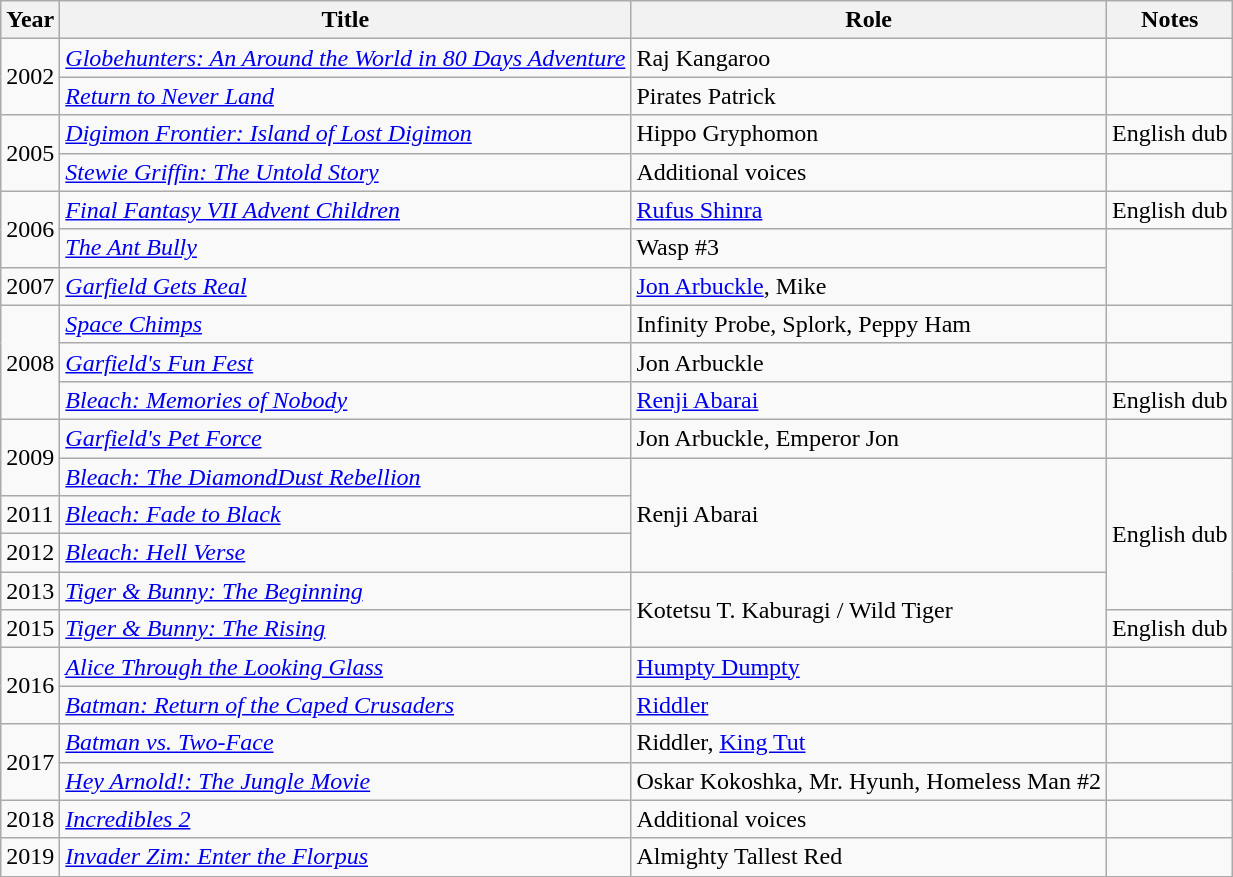<table class="wikitable sortable plainrowheaders">
<tr>
<th>Year</th>
<th>Title</th>
<th>Role</th>
<th>Notes</th>
</tr>
<tr>
<td rowspan="2">2002</td>
<td><em><a href='#'>Globehunters: An Around the World in 80 Days Adventure</a></em></td>
<td>Raj Kangaroo</td>
<td></td>
</tr>
<tr>
<td><em><a href='#'>Return to Never Land</a></em></td>
<td>Pirates Patrick</td>
<td></td>
</tr>
<tr>
<td rowspan="2">2005</td>
<td><em><a href='#'>Digimon Frontier: Island of Lost Digimon</a></em></td>
<td>Hippo Gryphomon</td>
<td>English dub</td>
</tr>
<tr>
<td><em><a href='#'>Stewie Griffin: The Untold Story</a></em></td>
<td>Additional voices</td>
<td></td>
</tr>
<tr>
<td rowspan=2>2006</td>
<td><em><a href='#'>Final Fantasy VII Advent Children</a></em></td>
<td><a href='#'>Rufus Shinra</a></td>
<td>English dub</td>
</tr>
<tr>
<td><em><a href='#'>The Ant Bully</a></em></td>
<td>Wasp #3</td>
<td rowspan="2"></td>
</tr>
<tr>
<td>2007</td>
<td><em><a href='#'>Garfield Gets Real</a></em></td>
<td><a href='#'>Jon Arbuckle</a>, Mike</td>
</tr>
<tr>
<td rowspan=3>2008</td>
<td><em><a href='#'>Space Chimps</a></em></td>
<td>Infinity Probe, Splork, Peppy  Ham</td>
<td></td>
</tr>
<tr>
<td><em><a href='#'>Garfield's Fun Fest</a></em></td>
<td>Jon Arbuckle</td>
<td></td>
</tr>
<tr>
<td><em><a href='#'>Bleach: Memories of Nobody</a></em></td>
<td><a href='#'>Renji Abarai</a></td>
<td>English dub</td>
</tr>
<tr>
<td rowspan=2>2009</td>
<td><em><a href='#'>Garfield's Pet Force</a></em></td>
<td>Jon Arbuckle, Emperor Jon</td>
<td></td>
</tr>
<tr>
<td><em><a href='#'>Bleach: The DiamondDust Rebellion</a></em></td>
<td rowspan=3>Renji Abarai</td>
<td rowspan=4>English dub</td>
</tr>
<tr>
<td>2011</td>
<td><em><a href='#'>Bleach: Fade to Black</a></em></td>
</tr>
<tr>
<td>2012</td>
<td><em><a href='#'>Bleach: Hell Verse</a></em></td>
</tr>
<tr>
<td>2013</td>
<td><em><a href='#'>Tiger & Bunny: The Beginning</a></em></td>
<td rowspan= 2>Kotetsu T. Kaburagi / Wild Tiger</td>
</tr>
<tr>
<td>2015</td>
<td><em><a href='#'>Tiger & Bunny: The Rising</a></em></td>
<td>English dub</td>
</tr>
<tr>
<td rowspan=2>2016</td>
<td><em><a href='#'>Alice Through the Looking Glass</a></em></td>
<td><a href='#'>Humpty Dumpty</a></td>
<td></td>
</tr>
<tr>
<td><em><a href='#'>Batman: Return of the Caped Crusaders</a></em></td>
<td><a href='#'>Riddler</a></td>
<td></td>
</tr>
<tr>
<td rowspan=2>2017</td>
<td><em><a href='#'>Batman vs. Two-Face</a></em></td>
<td>Riddler, <a href='#'>King Tut</a></td>
<td></td>
</tr>
<tr>
<td><em><a href='#'>Hey Arnold!: The Jungle Movie</a></em></td>
<td>Oskar Kokoshka, Mr. Hyunh, Homeless Man #2</td>
<td></td>
</tr>
<tr>
<td>2018</td>
<td><em><a href='#'>Incredibles 2</a></em></td>
<td>Additional voices</td>
<td></td>
</tr>
<tr>
<td>2019</td>
<td><em><a href='#'>Invader Zim: Enter the Florpus</a></em></td>
<td>Almighty Tallest Red</td>
<td></td>
</tr>
</table>
